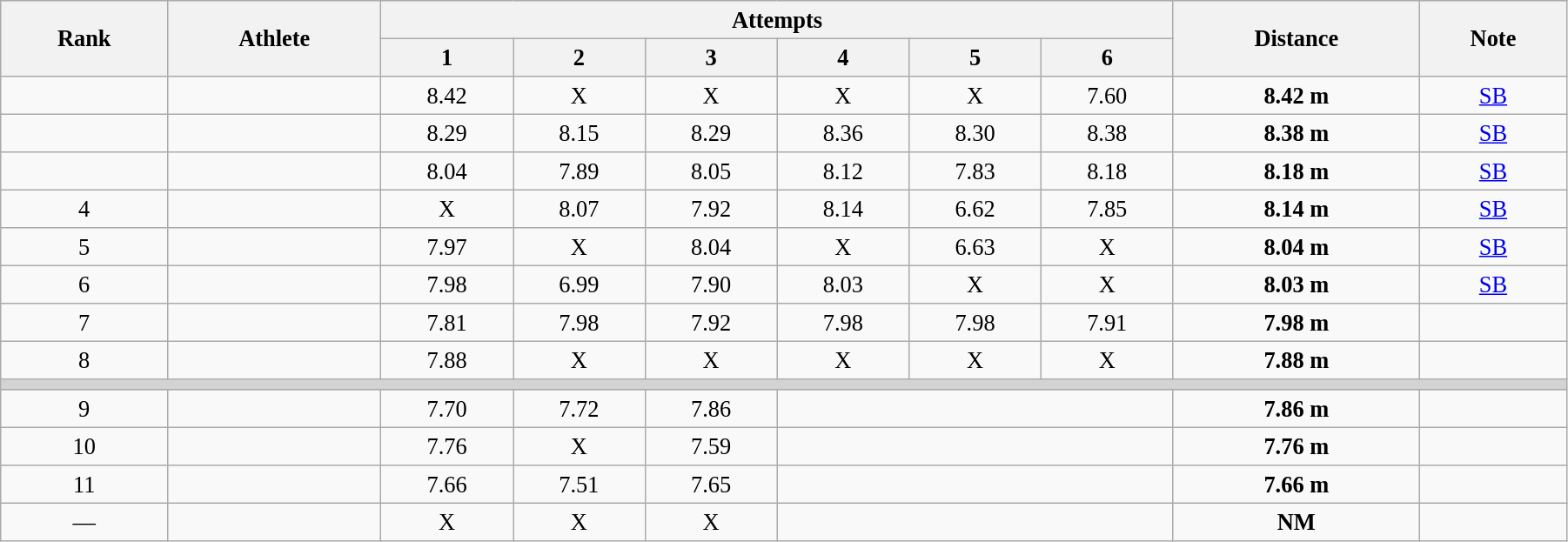<table class="wikitable" style=" text-align:center; font-size:110%;" width="95%">
<tr>
<th rowspan="2">Rank</th>
<th rowspan="2">Athlete</th>
<th colspan="6">Attempts</th>
<th rowspan="2">Distance</th>
<th rowspan="2">Note</th>
</tr>
<tr>
<th>1</th>
<th>2</th>
<th>3</th>
<th>4</th>
<th>5</th>
<th>6</th>
</tr>
<tr>
<td></td>
<td align=left></td>
<td>8.42</td>
<td>X</td>
<td>X</td>
<td>X</td>
<td>X</td>
<td>7.60</td>
<td><strong>8.42 m</strong></td>
<td><a href='#'>SB</a></td>
</tr>
<tr align="center">
<td></td>
<td align="left"></td>
<td>8.29</td>
<td>8.15</td>
<td>8.29</td>
<td>8.36</td>
<td>8.30</td>
<td>8.38</td>
<td><strong>8.38 m</strong></td>
<td><a href='#'>SB</a></td>
</tr>
<tr align="center">
<td></td>
<td align="left"></td>
<td>8.04</td>
<td>7.89</td>
<td>8.05</td>
<td>8.12</td>
<td>7.83</td>
<td>8.18</td>
<td><strong>8.18 m</strong></td>
<td><a href='#'>SB</a></td>
</tr>
<tr align="center">
<td>4</td>
<td align="left"></td>
<td>X</td>
<td>8.07</td>
<td>7.92</td>
<td>8.14</td>
<td>6.62</td>
<td>7.85</td>
<td><strong>8.14 m</strong></td>
<td><a href='#'>SB</a></td>
</tr>
<tr align="center">
<td>5</td>
<td align="left"></td>
<td>7.97</td>
<td>X</td>
<td>8.04</td>
<td>X</td>
<td>6.63</td>
<td>X</td>
<td><strong>8.04 m</strong></td>
<td><a href='#'>SB</a></td>
</tr>
<tr align="center">
<td>6</td>
<td align="left"></td>
<td>7.98</td>
<td>6.99</td>
<td>7.90</td>
<td>8.03</td>
<td>X</td>
<td>X</td>
<td><strong>8.03 m</strong></td>
<td><a href='#'>SB</a></td>
</tr>
<tr align="center">
<td>7</td>
<td align="left"></td>
<td>7.81</td>
<td>7.98</td>
<td>7.92</td>
<td>7.98</td>
<td>7.98</td>
<td>7.91</td>
<td><strong>7.98 m</strong></td>
<td></td>
</tr>
<tr align="center">
<td>8</td>
<td align="left"></td>
<td>7.88</td>
<td>X</td>
<td>X</td>
<td>X</td>
<td>X</td>
<td>X</td>
<td><strong>7.88 m</strong></td>
<td></td>
</tr>
<tr>
<td colspan=10 bgcolor=lightgray></td>
</tr>
<tr>
<td>9</td>
<td align="left"></td>
<td>7.70</td>
<td>7.72</td>
<td>7.86</td>
<td colspan="3"></td>
<td><strong>7.86 m</strong></td>
<td></td>
</tr>
<tr align="center">
<td>10</td>
<td align="left"></td>
<td>7.76</td>
<td>X</td>
<td>7.59</td>
<td colspan="3"></td>
<td><strong>7.76 m</strong></td>
<td></td>
</tr>
<tr align="center">
<td>11</td>
<td align="left"></td>
<td>7.66</td>
<td>7.51</td>
<td>7.65</td>
<td colspan="3"></td>
<td><strong>7.66 m</strong></td>
<td></td>
</tr>
<tr align="center">
<td>—</td>
<td align="left"></td>
<td>X</td>
<td>X</td>
<td>X</td>
<td colspan="3"></td>
<td><strong>NM</strong></td>
<td></td>
</tr>
</table>
